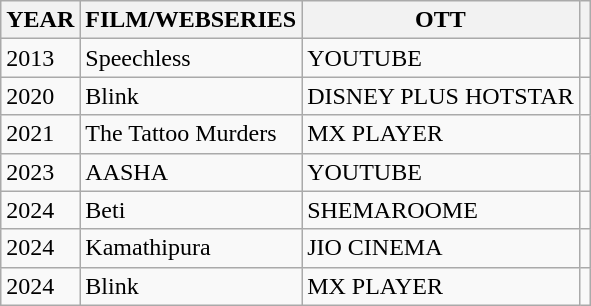<table class="wikitable">
<tr>
<th>YEAR</th>
<th>FILM/WEBSERIES</th>
<th>OTT</th>
<th></th>
</tr>
<tr>
<td>2013</td>
<td>Speechless</td>
<td>YOUTUBE</td>
<td></td>
</tr>
<tr>
<td>2020</td>
<td>Blink</td>
<td>DISNEY PLUS HOTSTAR</td>
<td></td>
</tr>
<tr>
<td>2021</td>
<td>The Tattoo Murders</td>
<td>MX PLAYER</td>
<td></td>
</tr>
<tr>
<td>2023</td>
<td>AASHA</td>
<td>YOUTUBE</td>
<td></td>
</tr>
<tr>
<td>2024</td>
<td>Beti</td>
<td>SHEMAROOME</td>
<td></td>
</tr>
<tr>
<td>2024</td>
<td>Kamathipura</td>
<td>JIO CINEMA</td>
<td></td>
</tr>
<tr>
<td>2024</td>
<td>Blink</td>
<td>MX PLAYER</td>
<td></td>
</tr>
</table>
